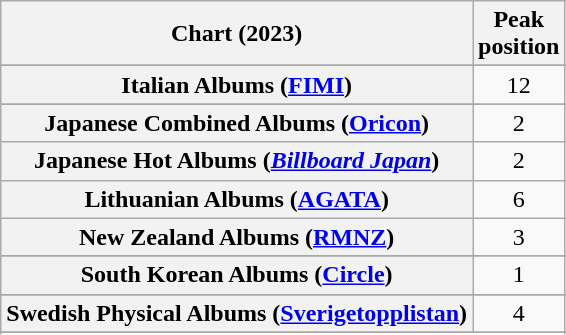<table class="wikitable plainrowheaders sortable" style="text-align:center">
<tr>
<th scope="col">Chart (2023)</th>
<th scope="col">Peak<br>position</th>
</tr>
<tr>
</tr>
<tr>
</tr>
<tr>
</tr>
<tr>
</tr>
<tr>
</tr>
<tr>
</tr>
<tr>
</tr>
<tr>
</tr>
<tr>
<th scope="row">Italian Albums (<a href='#'>FIMI</a>)</th>
<td>12</td>
</tr>
<tr>
</tr>
<tr>
<th scope="row">Japanese Combined Albums (<a href='#'>Oricon</a>)</th>
<td>2</td>
</tr>
<tr>
<th scope="row">Japanese Hot Albums (<em><a href='#'>Billboard Japan</a></em>)</th>
<td>2</td>
</tr>
<tr>
<th scope="row">Lithuanian Albums (<a href='#'>AGATA</a>)</th>
<td>6</td>
</tr>
<tr>
<th scope="row">New Zealand Albums (<a href='#'>RMNZ</a>)</th>
<td>3</td>
</tr>
<tr>
</tr>
<tr>
</tr>
<tr>
<th scope="row">South Korean Albums (<a href='#'>Circle</a>)</th>
<td>1</td>
</tr>
<tr>
</tr>
<tr>
<th scope="row">Swedish Physical Albums (<a href='#'>Sverigetopplistan</a>)</th>
<td>4</td>
</tr>
<tr>
</tr>
<tr>
</tr>
<tr>
</tr>
</table>
